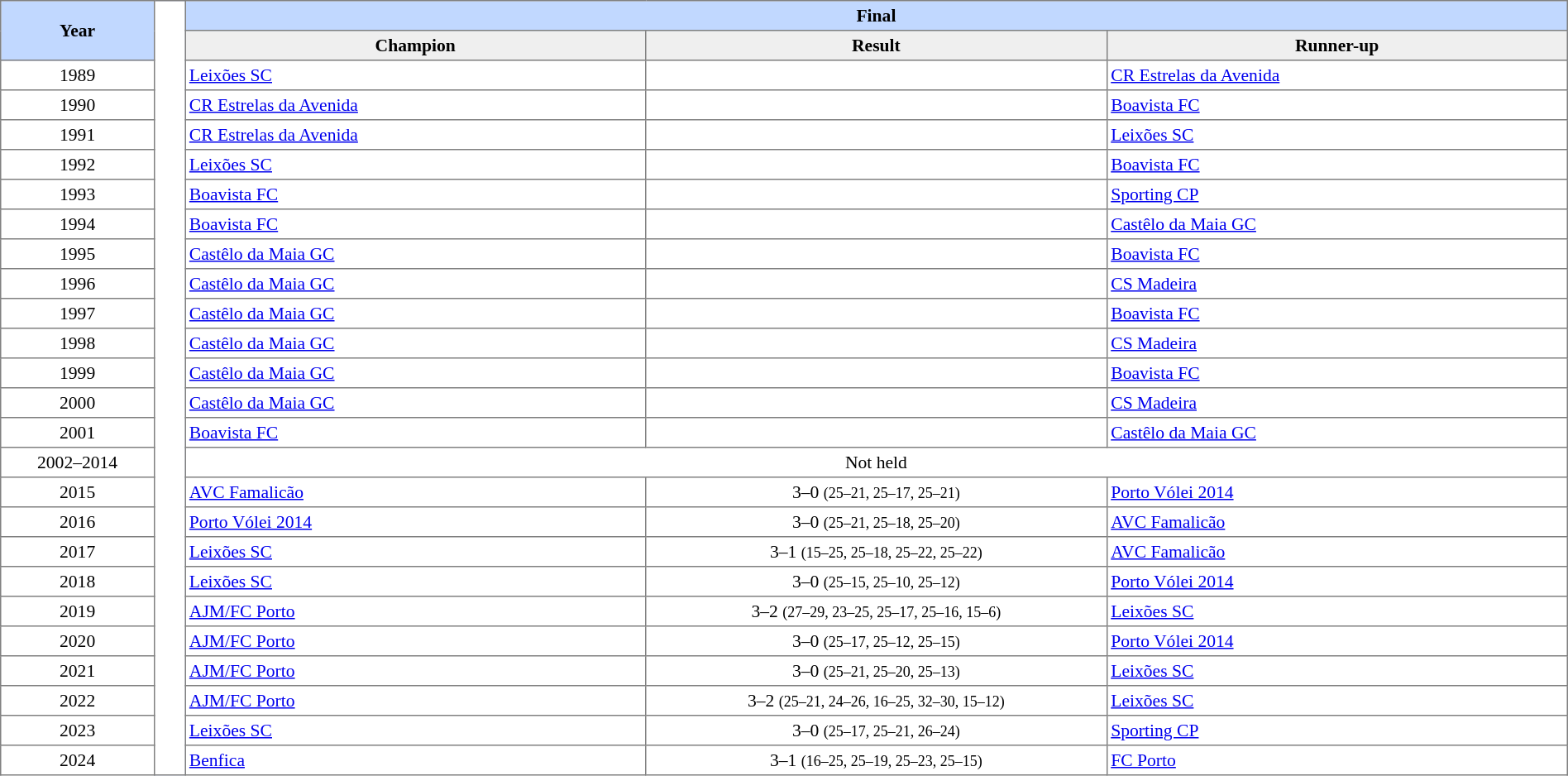<table border=1 style="border-collapse:collapse; font-size:90%;" cellpadding=3 cellspacing=0 width=100%>
<tr style="background: #C1D8FF">
<th rowspan=2 width=5%>Year</th>
<td width=1% rowspan=26 style="background: #ffffff"></td>
<th colspan=3>Final</th>
</tr>
<tr style="background: #EFEFEF">
<th width=15%>Champion</th>
<th width=15%>Result</th>
<th width=15%>Runner-up</th>
</tr>
<tr>
<td align=center>1989</td>
<td><a href='#'>Leixões SC</a></td>
<td align=center></td>
<td><a href='#'>CR Estrelas da Avenida</a></td>
</tr>
<tr>
<td align=center>1990</td>
<td><a href='#'>CR Estrelas da Avenida</a></td>
<td align=center></td>
<td><a href='#'>Boavista FC</a></td>
</tr>
<tr>
<td align=center>1991</td>
<td><a href='#'>CR Estrelas da Avenida</a></td>
<td align=center></td>
<td><a href='#'>Leixões SC</a></td>
</tr>
<tr>
<td align=center>1992</td>
<td><a href='#'>Leixões SC</a></td>
<td align=center></td>
<td><a href='#'>Boavista FC</a></td>
</tr>
<tr>
<td align=center>1993</td>
<td><a href='#'>Boavista FC</a></td>
<td align=center></td>
<td><a href='#'>Sporting CP</a></td>
</tr>
<tr>
<td align=center>1994</td>
<td><a href='#'>Boavista FC</a></td>
<td align=center></td>
<td><a href='#'>Castêlo da Maia GC</a></td>
</tr>
<tr>
<td align=center>1995</td>
<td><a href='#'>Castêlo da Maia GC</a></td>
<td align=center></td>
<td><a href='#'>Boavista FC</a></td>
</tr>
<tr>
<td align=center>1996</td>
<td><a href='#'>Castêlo da Maia GC</a></td>
<td align=center></td>
<td><a href='#'>CS Madeira</a></td>
</tr>
<tr>
<td align=center>1997</td>
<td><a href='#'>Castêlo da Maia GC</a></td>
<td align=center></td>
<td><a href='#'>Boavista FC</a></td>
</tr>
<tr>
<td align=center>1998</td>
<td><a href='#'>Castêlo da Maia GC</a></td>
<td align=center></td>
<td><a href='#'>CS Madeira</a></td>
</tr>
<tr>
<td align=center>1999</td>
<td><a href='#'>Castêlo da Maia GC</a></td>
<td align=center></td>
<td><a href='#'>Boavista FC</a></td>
</tr>
<tr>
<td align=center>2000</td>
<td><a href='#'>Castêlo da Maia GC</a></td>
<td align=center></td>
<td><a href='#'>CS Madeira</a></td>
</tr>
<tr>
<td align=center>2001</td>
<td><a href='#'>Boavista FC</a></td>
<td align=center></td>
<td><a href='#'>Castêlo da Maia GC</a></td>
</tr>
<tr>
<td align=center>2002–2014</td>
<td align=center colspan=3>Not held</td>
</tr>
<tr>
<td align=center>2015</td>
<td><a href='#'>AVC Famalicão</a></td>
<td align=center>3–0 <small>(25–21, 25–17, 25–21)</small></td>
<td><a href='#'>Porto Vólei 2014</a></td>
</tr>
<tr>
<td align=center>2016</td>
<td><a href='#'>Porto Vólei 2014</a></td>
<td align=center>3–0 <small>(25–21, 25–18, 25–20)</small></td>
<td><a href='#'>AVC Famalicão</a></td>
</tr>
<tr>
<td align=center>2017</td>
<td><a href='#'>Leixões SC</a></td>
<td align=center>3–1 <small>(15–25, 25–18, 25–22, 25–22)</small><br></td>
<td><a href='#'>AVC Famalicão</a></td>
</tr>
<tr>
<td align=center>2018</td>
<td><a href='#'>Leixões SC</a></td>
<td align=center>3–0 <small>(25–15, 25–10, 25–12)</small><br></td>
<td><a href='#'>Porto Vólei 2014</a></td>
</tr>
<tr>
<td align=center>2019</td>
<td><a href='#'>AJM/FC Porto</a></td>
<td align=center>3–2 <small>(27–29, 23–25, 25–17, 25–16, 15–6)</small></td>
<td><a href='#'>Leixões SC</a></td>
</tr>
<tr>
<td align=center>2020</td>
<td><a href='#'>AJM/FC Porto</a></td>
<td align=center>3–0 <small>(25–17, 25–12, 25–15)</small></td>
<td><a href='#'>Porto Vólei 2014</a></td>
</tr>
<tr>
<td align=center>2021</td>
<td><a href='#'>AJM/FC Porto</a></td>
<td align=center>3–0 <small>(25–21, 25–20, 25–13)</small></td>
<td><a href='#'>Leixões SC</a></td>
</tr>
<tr>
<td align=center>2022</td>
<td><a href='#'>AJM/FC Porto</a></td>
<td align=center>3–2 <small>(25–21, 24–26, 16–25, 32–30, 15–12)</small></td>
<td><a href='#'>Leixões SC</a></td>
</tr>
<tr>
<td align=center>2023</td>
<td><a href='#'>Leixões SC</a></td>
<td align=center>3–0 <small>(25–17, 25–21, 26–24)</small></td>
<td><a href='#'>Sporting CP</a></td>
</tr>
<tr>
<td align=center>2024</td>
<td><a href='#'>Benfica</a></td>
<td align=center>3–1 <small>(16–25, 25–19, 25–23, 25–15)</small></td>
<td><a href='#'>FC Porto</a></td>
</tr>
</table>
